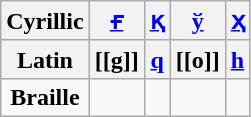<table class="wikitable" style="text-align:center">
<tr>
<th><strong>Cyrillic</strong></th>
<th><a href='#'>ғ</a></th>
<th><a href='#'>қ</a></th>
<th><a href='#'>ў</a></th>
<th><a href='#'>ҳ</a></th>
</tr>
<tr>
<th><strong>Latin</strong></th>
<th>[[g]]</th>
<th><a href='#'>q</a></th>
<th>[[o]]</th>
<th><a href='#'>h</a></th>
</tr>
<tr>
<td><strong>Braille</strong></td>
<td></td>
<td></td>
<td></td>
<td></td>
</tr>
</table>
